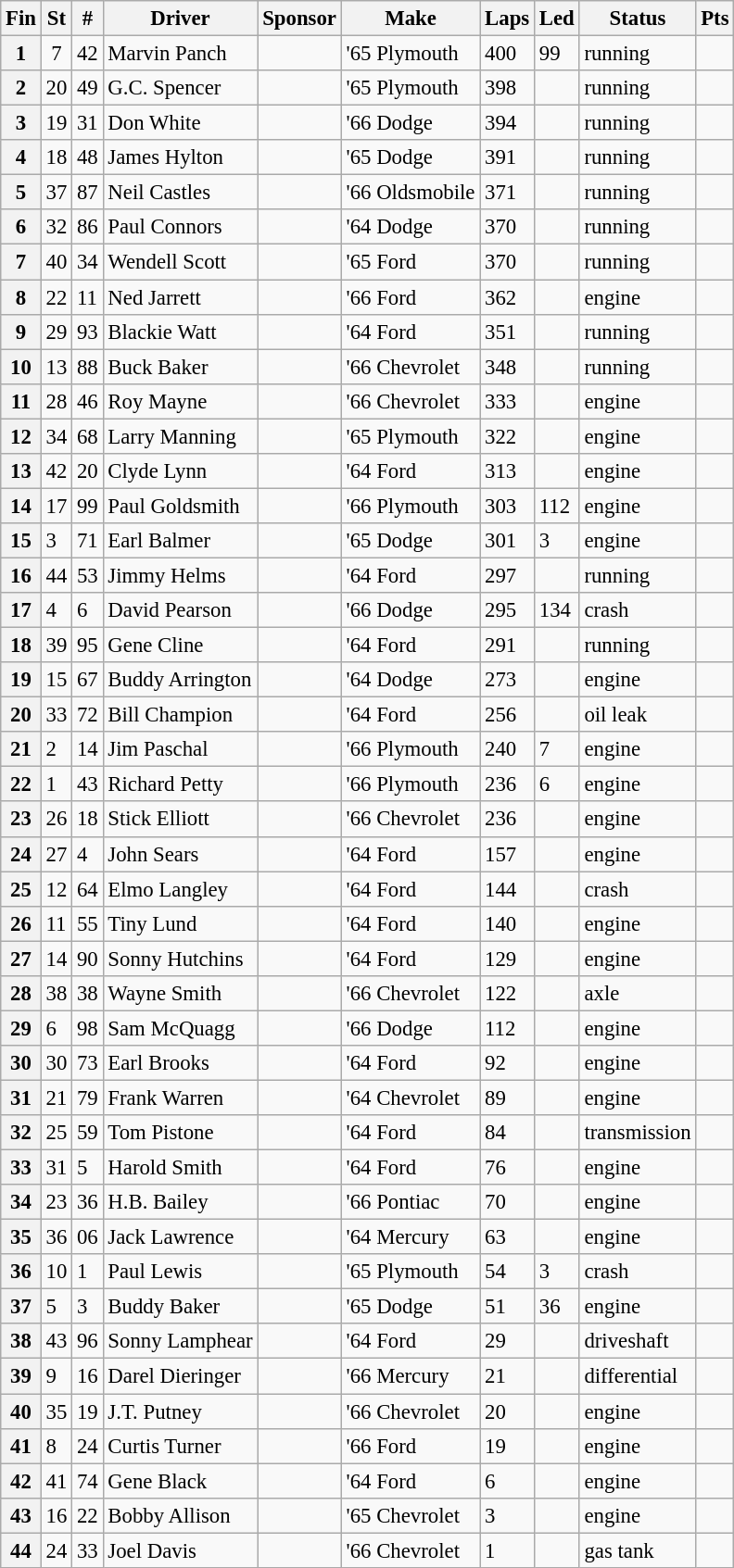<table class="wikitable" style="font-size:95%">
<tr>
<th>Fin</th>
<th>St</th>
<th>#</th>
<th>Driver</th>
<th>Sponsor</th>
<th>Make</th>
<th>Laps</th>
<th>Led</th>
<th>Status</th>
<th>Pts</th>
</tr>
<tr>
<th>1</th>
<td align="center">7</td>
<td>42</td>
<td>Marvin Panch</td>
<td></td>
<td>'65 Plymouth</td>
<td>400</td>
<td>99</td>
<td>running</td>
<td></td>
</tr>
<tr>
<th>2</th>
<td align="center">20</td>
<td>49</td>
<td>G.C. Spencer</td>
<td></td>
<td>'65 Plymouth</td>
<td>398</td>
<td></td>
<td>running</td>
<td></td>
</tr>
<tr>
<th>3</th>
<td align="center">19</td>
<td>31</td>
<td>Don White</td>
<td></td>
<td>'66 Dodge</td>
<td>394</td>
<td></td>
<td>running</td>
<td></td>
</tr>
<tr>
<th>4</th>
<td align="center">18</td>
<td>48</td>
<td>James Hylton</td>
<td></td>
<td>'65 Dodge</td>
<td>391</td>
<td></td>
<td>running</td>
<td></td>
</tr>
<tr>
<th>5</th>
<td align="center">37</td>
<td>87</td>
<td>Neil Castles</td>
<td></td>
<td>'66 Oldsmobile</td>
<td>371</td>
<td></td>
<td>running</td>
<td></td>
</tr>
<tr>
<th>6</th>
<td align="center">32</td>
<td>86</td>
<td>Paul Connors</td>
<td></td>
<td>'64 Dodge</td>
<td>370</td>
<td></td>
<td>running</td>
<td></td>
</tr>
<tr>
<th>7</th>
<td align="center">40</td>
<td>34</td>
<td>Wendell Scott</td>
<td></td>
<td>'65 Ford</td>
<td>370</td>
<td></td>
<td>running</td>
<td></td>
</tr>
<tr>
<th>8</th>
<td align="center">22</td>
<td>11</td>
<td>Ned Jarrett</td>
<td></td>
<td>'66 Ford</td>
<td>362</td>
<td></td>
<td>engine</td>
<td></td>
</tr>
<tr>
<th>9</th>
<td align="center">29</td>
<td>93</td>
<td>Blackie Watt</td>
<td></td>
<td>'64 Ford</td>
<td>351</td>
<td></td>
<td>running</td>
<td></td>
</tr>
<tr>
<th>10</th>
<td align="center">13</td>
<td>88</td>
<td>Buck Baker</td>
<td></td>
<td>'66 Chevrolet</td>
<td>348</td>
<td></td>
<td>running</td>
<td></td>
</tr>
<tr>
<th>11</th>
<td>28</td>
<td>46</td>
<td>Roy Mayne</td>
<td></td>
<td>'66 Chevrolet</td>
<td>333</td>
<td></td>
<td>engine</td>
<td></td>
</tr>
<tr>
<th>12</th>
<td>34</td>
<td>68</td>
<td>Larry Manning</td>
<td></td>
<td>'65 Plymouth</td>
<td>322</td>
<td></td>
<td>engine</td>
<td></td>
</tr>
<tr>
<th>13</th>
<td>42</td>
<td>20</td>
<td>Clyde Lynn</td>
<td></td>
<td>'64 Ford</td>
<td>313</td>
<td></td>
<td>engine</td>
<td></td>
</tr>
<tr>
<th>14</th>
<td>17</td>
<td>99</td>
<td>Paul Goldsmith</td>
<td></td>
<td>'66 Plymouth</td>
<td>303</td>
<td>112</td>
<td>engine</td>
<td></td>
</tr>
<tr>
<th>15</th>
<td>3</td>
<td>71</td>
<td>Earl Balmer</td>
<td></td>
<td>'65 Dodge</td>
<td>301</td>
<td>3</td>
<td>engine</td>
<td></td>
</tr>
<tr>
<th>16</th>
<td>44</td>
<td>53</td>
<td>Jimmy Helms</td>
<td></td>
<td>'64 Ford</td>
<td>297</td>
<td></td>
<td>running</td>
<td></td>
</tr>
<tr>
<th>17</th>
<td>4</td>
<td>6</td>
<td>David Pearson</td>
<td></td>
<td>'66 Dodge</td>
<td>295</td>
<td>134</td>
<td>crash</td>
<td></td>
</tr>
<tr>
<th>18</th>
<td>39</td>
<td>95</td>
<td>Gene Cline</td>
<td></td>
<td>'64 Ford</td>
<td>291</td>
<td></td>
<td>running</td>
<td></td>
</tr>
<tr>
<th>19</th>
<td>15</td>
<td>67</td>
<td>Buddy Arrington</td>
<td></td>
<td>'64 Dodge</td>
<td>273</td>
<td></td>
<td>engine</td>
<td></td>
</tr>
<tr>
<th>20</th>
<td>33</td>
<td>72</td>
<td>Bill Champion</td>
<td></td>
<td>'64 Ford</td>
<td>256</td>
<td></td>
<td>oil leak</td>
<td></td>
</tr>
<tr>
<th>21</th>
<td>2</td>
<td>14</td>
<td>Jim Paschal</td>
<td></td>
<td>'66 Plymouth</td>
<td>240</td>
<td>7</td>
<td>engine</td>
<td></td>
</tr>
<tr>
<th>22</th>
<td>1</td>
<td>43</td>
<td>Richard Petty</td>
<td></td>
<td>'66 Plymouth</td>
<td>236</td>
<td>6</td>
<td>engine</td>
<td></td>
</tr>
<tr>
<th>23</th>
<td>26</td>
<td>18</td>
<td>Stick Elliott</td>
<td></td>
<td>'66 Chevrolet</td>
<td>236</td>
<td></td>
<td>engine</td>
<td></td>
</tr>
<tr>
<th>24</th>
<td>27</td>
<td>4</td>
<td>John Sears</td>
<td></td>
<td>'64 Ford</td>
<td>157</td>
<td></td>
<td>engine</td>
<td></td>
</tr>
<tr>
<th>25</th>
<td>12</td>
<td>64</td>
<td>Elmo Langley</td>
<td></td>
<td>'64 Ford</td>
<td>144</td>
<td></td>
<td>crash</td>
<td></td>
</tr>
<tr>
<th>26</th>
<td>11</td>
<td>55</td>
<td>Tiny Lund</td>
<td></td>
<td>'64 Ford</td>
<td>140</td>
<td></td>
<td>engine</td>
<td></td>
</tr>
<tr>
<th>27</th>
<td>14</td>
<td>90</td>
<td>Sonny Hutchins</td>
<td></td>
<td>'64 Ford</td>
<td>129</td>
<td></td>
<td>engine</td>
<td></td>
</tr>
<tr>
<th>28</th>
<td>38</td>
<td>38</td>
<td>Wayne Smith</td>
<td></td>
<td>'66 Chevrolet</td>
<td>122</td>
<td></td>
<td>axle</td>
<td></td>
</tr>
<tr>
<th>29</th>
<td>6</td>
<td>98</td>
<td>Sam McQuagg</td>
<td></td>
<td>'66 Dodge</td>
<td>112</td>
<td></td>
<td>engine</td>
<td></td>
</tr>
<tr>
<th>30</th>
<td>30</td>
<td>73</td>
<td>Earl Brooks</td>
<td></td>
<td>'64 Ford</td>
<td>92</td>
<td></td>
<td>engine</td>
<td></td>
</tr>
<tr>
<th>31</th>
<td>21</td>
<td>79</td>
<td>Frank Warren</td>
<td></td>
<td>'64 Chevrolet</td>
<td>89</td>
<td></td>
<td>engine</td>
<td></td>
</tr>
<tr>
<th>32</th>
<td>25</td>
<td>59</td>
<td>Tom Pistone</td>
<td></td>
<td>'64 Ford</td>
<td>84</td>
<td></td>
<td>transmission</td>
<td></td>
</tr>
<tr>
<th>33</th>
<td>31</td>
<td>5</td>
<td>Harold Smith</td>
<td></td>
<td>'64 Ford</td>
<td>76</td>
<td></td>
<td>engine</td>
<td></td>
</tr>
<tr>
<th>34</th>
<td>23</td>
<td>36</td>
<td>H.B. Bailey</td>
<td></td>
<td>'66 Pontiac</td>
<td>70</td>
<td></td>
<td>engine</td>
<td></td>
</tr>
<tr>
<th>35</th>
<td>36</td>
<td>06</td>
<td>Jack Lawrence</td>
<td></td>
<td>'64 Mercury</td>
<td>63</td>
<td></td>
<td>engine</td>
<td></td>
</tr>
<tr>
<th>36</th>
<td>10</td>
<td>1</td>
<td>Paul Lewis</td>
<td></td>
<td>'65 Plymouth</td>
<td>54</td>
<td>3</td>
<td>crash</td>
<td></td>
</tr>
<tr>
<th>37</th>
<td>5</td>
<td>3</td>
<td>Buddy Baker</td>
<td></td>
<td>'65 Dodge</td>
<td>51</td>
<td>36</td>
<td>engine</td>
<td></td>
</tr>
<tr>
<th>38</th>
<td>43</td>
<td>96</td>
<td>Sonny Lamphear</td>
<td></td>
<td>'64 Ford</td>
<td>29</td>
<td></td>
<td>driveshaft</td>
<td></td>
</tr>
<tr>
<th>39</th>
<td>9</td>
<td>16</td>
<td>Darel Dieringer</td>
<td></td>
<td>'66 Mercury</td>
<td>21</td>
<td></td>
<td>differential</td>
<td></td>
</tr>
<tr>
<th>40</th>
<td>35</td>
<td>19</td>
<td>J.T. Putney</td>
<td></td>
<td>'66 Chevrolet</td>
<td>20</td>
<td></td>
<td>engine</td>
<td></td>
</tr>
<tr>
<th>41</th>
<td>8</td>
<td>24</td>
<td>Curtis Turner</td>
<td></td>
<td>'66 Ford</td>
<td>19</td>
<td></td>
<td>engine</td>
<td></td>
</tr>
<tr>
<th>42</th>
<td>41</td>
<td>74</td>
<td>Gene Black</td>
<td></td>
<td>'64 Ford</td>
<td>6</td>
<td></td>
<td>engine</td>
<td></td>
</tr>
<tr>
<th>43</th>
<td>16</td>
<td>22</td>
<td>Bobby Allison</td>
<td></td>
<td>'65 Chevrolet</td>
<td>3</td>
<td></td>
<td>engine</td>
<td></td>
</tr>
<tr>
<th>44</th>
<td>24</td>
<td>33</td>
<td>Joel Davis</td>
<td></td>
<td>'66 Chevrolet</td>
<td>1</td>
<td></td>
<td>gas tank</td>
<td></td>
</tr>
</table>
